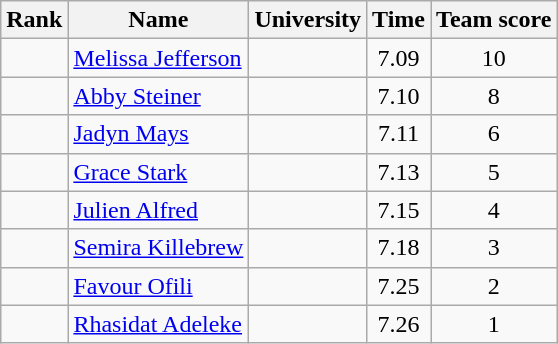<table class="wikitable sortable" style="text-align:center">
<tr>
<th>Rank</th>
<th>Name</th>
<th>University</th>
<th>Time</th>
<th>Team score</th>
</tr>
<tr>
<td></td>
<td align=left><a href='#'>Melissa Jefferson</a></td>
<td></td>
<td>7.09</td>
<td>10</td>
</tr>
<tr>
<td></td>
<td align=left><a href='#'>Abby Steiner</a></td>
<td></td>
<td>7.10</td>
<td>8</td>
</tr>
<tr>
<td></td>
<td align=left><a href='#'>Jadyn Mays</a></td>
<td></td>
<td>7.11</td>
<td>6</td>
</tr>
<tr>
<td></td>
<td align=left><a href='#'>Grace Stark</a></td>
<td></td>
<td>7.13</td>
<td>5</td>
</tr>
<tr>
<td></td>
<td align=left><a href='#'>Julien Alfred</a></td>
<td></td>
<td>7.15</td>
<td>4</td>
</tr>
<tr>
<td></td>
<td align=left><a href='#'>Semira Killebrew</a></td>
<td></td>
<td>7.18</td>
<td>3</td>
</tr>
<tr>
<td></td>
<td align=left><a href='#'>Favour Ofili</a></td>
<td></td>
<td>7.25</td>
<td>2</td>
</tr>
<tr>
<td></td>
<td align=left><a href='#'>Rhasidat Adeleke</a></td>
<td></td>
<td>7.26</td>
<td>1</td>
</tr>
</table>
